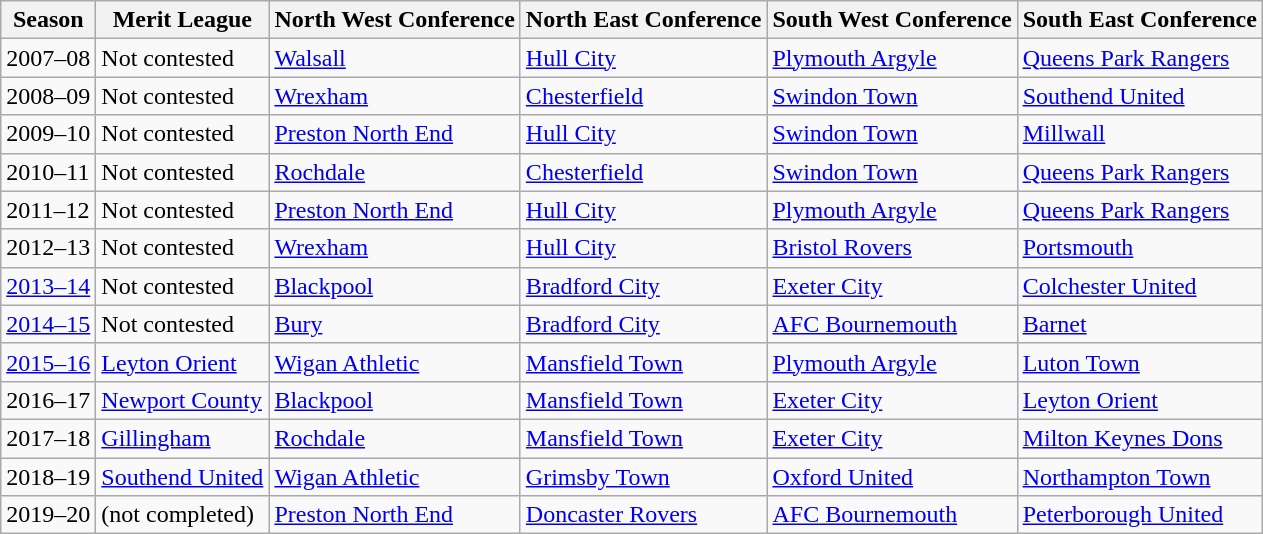<table class="wikitable">
<tr>
<th>Season</th>
<th>Merit League</th>
<th>North West Conference</th>
<th>North East Conference</th>
<th>South West Conference</th>
<th>South East Conference</th>
</tr>
<tr>
<td>2007–08</td>
<td>Not contested</td>
<td><a href='#'>Walsall</a></td>
<td><a href='#'>Hull City</a></td>
<td><a href='#'>Plymouth Argyle</a></td>
<td><a href='#'>Queens Park Rangers</a></td>
</tr>
<tr>
<td>2008–09</td>
<td>Not contested</td>
<td><a href='#'>Wrexham</a></td>
<td><a href='#'>Chesterfield</a></td>
<td><a href='#'>Swindon Town</a></td>
<td><a href='#'>Southend United</a></td>
</tr>
<tr>
<td>2009–10</td>
<td>Not contested</td>
<td><a href='#'>Preston North End</a></td>
<td><a href='#'>Hull City</a></td>
<td><a href='#'>Swindon Town</a></td>
<td><a href='#'>Millwall</a></td>
</tr>
<tr>
<td>2010–11</td>
<td>Not contested</td>
<td><a href='#'>Rochdale</a></td>
<td><a href='#'>Chesterfield</a></td>
<td><a href='#'>Swindon Town</a></td>
<td><a href='#'>Queens Park Rangers</a></td>
</tr>
<tr>
<td>2011–12</td>
<td>Not contested</td>
<td><a href='#'>Preston North End</a></td>
<td><a href='#'>Hull City</a></td>
<td><a href='#'>Plymouth Argyle</a></td>
<td><a href='#'>Queens Park Rangers</a></td>
</tr>
<tr>
<td>2012–13</td>
<td>Not contested</td>
<td><a href='#'>Wrexham</a></td>
<td><a href='#'>Hull City</a></td>
<td><a href='#'>Bristol Rovers</a></td>
<td><a href='#'>Portsmouth</a></td>
</tr>
<tr>
<td><a href='#'>2013–14</a></td>
<td>Not contested</td>
<td><a href='#'>Blackpool</a></td>
<td><a href='#'>Bradford City</a></td>
<td><a href='#'>Exeter City</a></td>
<td><a href='#'>Colchester United</a></td>
</tr>
<tr>
<td><a href='#'>2014–15</a></td>
<td>Not contested</td>
<td><a href='#'>Bury</a></td>
<td><a href='#'>Bradford City</a></td>
<td><a href='#'>AFC Bournemouth</a></td>
<td><a href='#'>Barnet</a></td>
</tr>
<tr>
<td><a href='#'>2015–16</a></td>
<td><a href='#'>Leyton Orient</a></td>
<td><a href='#'>Wigan Athletic</a></td>
<td><a href='#'>Mansfield Town</a></td>
<td><a href='#'>Plymouth Argyle</a></td>
<td><a href='#'>Luton Town</a></td>
</tr>
<tr>
<td>2016–17</td>
<td><a href='#'>Newport County</a></td>
<td><a href='#'>Blackpool</a></td>
<td><a href='#'>Mansfield Town</a></td>
<td><a href='#'>Exeter City</a></td>
<td><a href='#'>Leyton Orient</a></td>
</tr>
<tr>
<td>2017–18</td>
<td><a href='#'>Gillingham</a></td>
<td><a href='#'>Rochdale</a></td>
<td><a href='#'>Mansfield Town</a></td>
<td><a href='#'>Exeter City</a></td>
<td><a href='#'>Milton Keynes Dons</a></td>
</tr>
<tr>
<td>2018–19</td>
<td><a href='#'>Southend United</a></td>
<td><a href='#'>Wigan Athletic</a></td>
<td><a href='#'>Grimsby Town</a></td>
<td><a href='#'>Oxford United</a></td>
<td><a href='#'>Northampton Town</a></td>
</tr>
<tr>
<td>2019–20</td>
<td>(not completed)</td>
<td><a href='#'>Preston North End</a></td>
<td><a href='#'>Doncaster Rovers</a></td>
<td><a href='#'>AFC Bournemouth</a></td>
<td><a href='#'>Peterborough United</a></td>
</tr>
</table>
